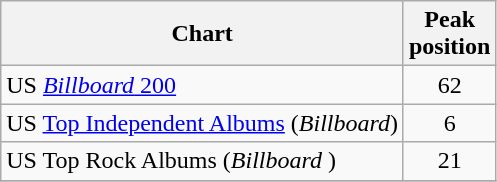<table class="wikitable sortable">
<tr>
<th>Chart</th>
<th>Peak<br>position</th>
</tr>
<tr>
<td>US <a href='#'><em>Billboard</em> 200</a></td>
<td align="center">62</td>
</tr>
<tr>
<td>US <a href='#'>Top Independent Albums</a> (<em>Billboard</em>)</td>
<td align="center">6</td>
</tr>
<tr>
<td>US Top Rock Albums (<em>Billboard</em> )</td>
<td align="center">21</td>
</tr>
<tr>
</tr>
</table>
